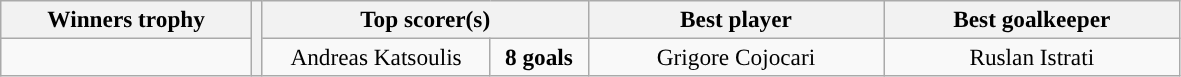<table class="wikitable" style="text-align: center; font-size: 97%;">
<tr>
<th width=160>Winners trophy</th>
<th rowspan=2></th>
<th colspan=2 width=210>Top scorer(s)</th>
<th width=190>Best player</th>
<th width=190>Best goalkeeper</th>
</tr>
<tr align=center style="background:">
<td style="text-align:center;"></td>
<td> Andreas Katsoulis</td>
<td><strong>8 goals</strong></td>
<td> Grigore Cojocari</td>
<td> Ruslan Istrati</td>
</tr>
</table>
